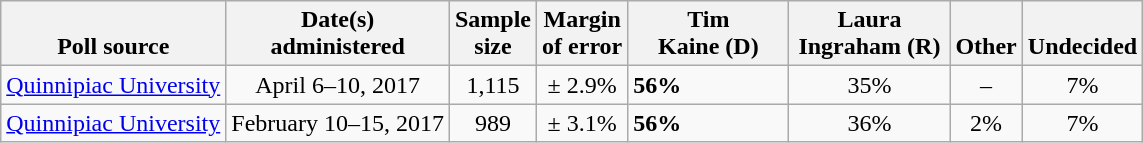<table class="wikitable">
<tr valign=bottom>
<th>Poll source</th>
<th>Date(s)<br>administered</th>
<th>Sample<br>size</th>
<th>Margin<br>of error</th>
<th style="width:100px;">Tim<br>Kaine (D)</th>
<th style="width:100px;">Laura<br>Ingraham (R)</th>
<th>Other</th>
<th>Undecided</th>
</tr>
<tr>
<td><a href='#'>Quinnipiac University</a></td>
<td align=center>April 6–10, 2017</td>
<td align=center>1,115</td>
<td align=center>± 2.9%</td>
<td><strong>56%</strong></td>
<td align=center>35%</td>
<td align=center>–</td>
<td align=center>7%</td>
</tr>
<tr>
<td><a href='#'>Quinnipiac University</a></td>
<td align=center>February 10–15, 2017</td>
<td align=center>989</td>
<td align=center>± 3.1%</td>
<td><strong>56%</strong></td>
<td align=center>36%</td>
<td align=center>2%</td>
<td align=center>7%</td>
</tr>
</table>
